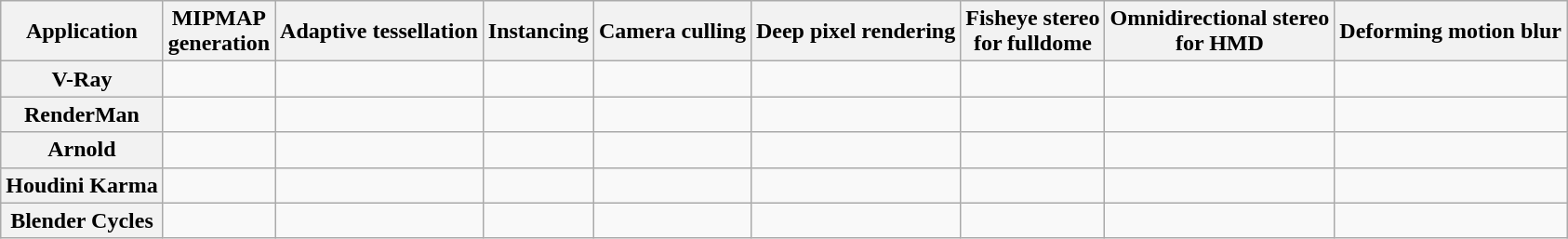<table class="sortable sort-under wikitable" style="text-align: center; ">
<tr>
<th>Application</th>
<th>MIPMAP<br>generation</th>
<th>Adaptive tessellation</th>
<th>Instancing</th>
<th>Camera culling</th>
<th>Deep pixel rendering</th>
<th>Fisheye stereo<br>for fulldome</th>
<th>Omnidirectional stereo<br>for HMD</th>
<th>Deforming motion blur</th>
</tr>
<tr>
<th>V-Ray</th>
<td></td>
<td></td>
<td></td>
<td></td>
<td></td>
<td></td>
<td></td>
<td></td>
</tr>
<tr>
<th>RenderMan</th>
<td></td>
<td></td>
<td></td>
<td></td>
<td></td>
<td></td>
<td></td>
<td></td>
</tr>
<tr>
<th>Arnold</th>
<td></td>
<td></td>
<td></td>
<td></td>
<td></td>
<td></td>
<td></td>
<td></td>
</tr>
<tr>
<th>Houdini Karma</th>
<td></td>
<td></td>
<td></td>
<td></td>
<td></td>
<td></td>
<td></td>
<td></td>
</tr>
<tr>
<th>Blender Cycles</th>
<td></td>
<td></td>
<td></td>
<td></td>
<td></td>
<td></td>
<td></td>
<td></td>
</tr>
</table>
